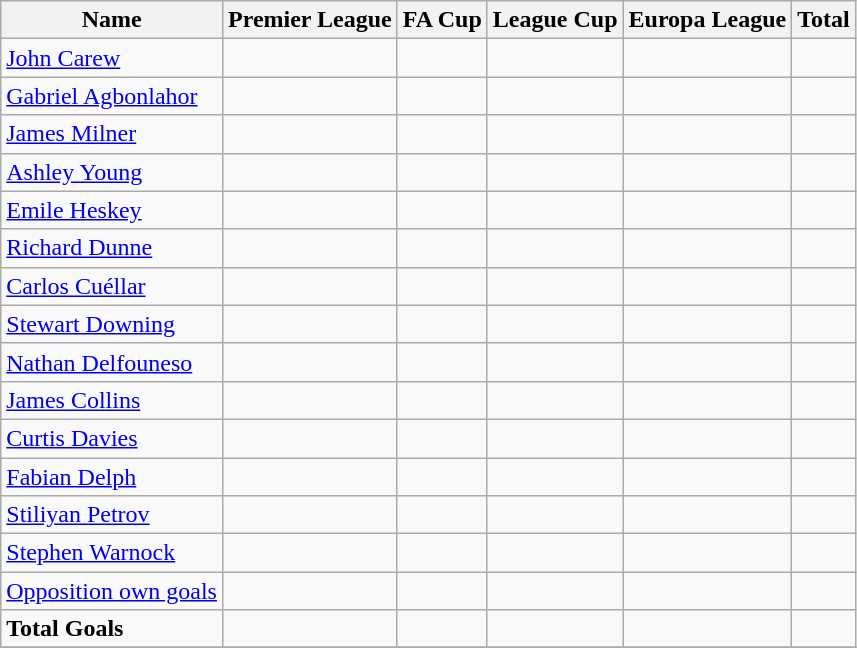<table class="wikitable">
<tr>
<th>Name</th>
<th>Premier League</th>
<th>FA Cup</th>
<th>League Cup</th>
<th>Europa League</th>
<th>Total</th>
</tr>
<tr>
<td> <a href='#'>John Carew</a></td>
<td></td>
<td></td>
<td></td>
<td></td>
<td></td>
</tr>
<tr>
<td> <a href='#'>Gabriel Agbonlahor</a></td>
<td></td>
<td></td>
<td></td>
<td></td>
<td></td>
</tr>
<tr>
<td> <a href='#'>James Milner</a></td>
<td></td>
<td></td>
<td></td>
<td></td>
<td></td>
</tr>
<tr>
<td> <a href='#'>Ashley Young</a></td>
<td></td>
<td></td>
<td></td>
<td></td>
<td></td>
</tr>
<tr>
<td> <a href='#'>Emile Heskey</a></td>
<td></td>
<td></td>
<td></td>
<td></td>
<td></td>
</tr>
<tr>
<td> <a href='#'>Richard Dunne</a></td>
<td></td>
<td></td>
<td></td>
<td></td>
<td></td>
</tr>
<tr>
<td> <a href='#'>Carlos Cuéllar</a></td>
<td></td>
<td></td>
<td></td>
<td></td>
<td></td>
</tr>
<tr>
<td> <a href='#'>Stewart Downing</a></td>
<td></td>
<td></td>
<td></td>
<td></td>
<td></td>
</tr>
<tr>
<td> <a href='#'>Nathan Delfouneso</a></td>
<td></td>
<td></td>
<td></td>
<td></td>
<td></td>
</tr>
<tr>
<td> <a href='#'>James Collins</a></td>
<td></td>
<td></td>
<td></td>
<td></td>
<td></td>
</tr>
<tr>
<td> <a href='#'>Curtis Davies</a></td>
<td></td>
<td></td>
<td></td>
<td></td>
<td></td>
</tr>
<tr>
<td> <a href='#'>Fabian Delph</a></td>
<td></td>
<td></td>
<td></td>
<td></td>
<td></td>
</tr>
<tr>
<td> <a href='#'>Stiliyan Petrov</a></td>
<td></td>
<td></td>
<td></td>
<td></td>
<td></td>
</tr>
<tr>
<td> <a href='#'>Stephen Warnock</a></td>
<td></td>
<td></td>
<td></td>
<td></td>
<td></td>
</tr>
<tr>
<td><a href='#'>Opposition own goals</a></td>
<td></td>
<td></td>
<td></td>
<td></td>
<td></td>
</tr>
<tr>
<td><strong>Total Goals</strong></td>
<td></td>
<td></td>
<td></td>
<td></td>
<td></td>
</tr>
<tr>
</tr>
</table>
